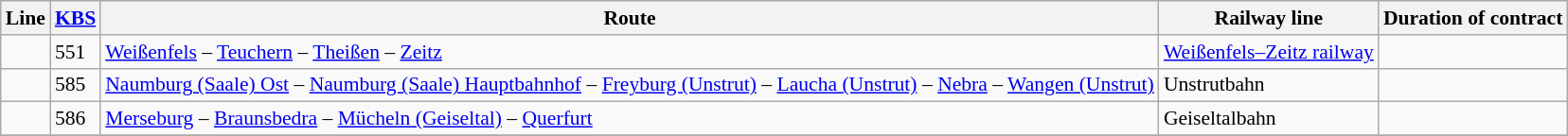<table class="wikitable sortable" style="Font-Size: 90%">
<tr class="hintergrundfarbe6">
<th>Line</th>
<th><a href='#'>KBS</a></th>
<th>Route</th>
<th>Railway line</th>
<th>Duration of contract</th>
</tr>
<tr>
<td align="center"></td>
<td>551</td>
<td><a href='#'>Weißenfels</a> – <a href='#'>Teuchern</a> – <a href='#'>Theißen</a> – <a href='#'>Zeitz</a></td>
<td><a href='#'>Weißenfels–Zeitz railway</a></td>
<td></td>
</tr>
<tr>
<td align="center"></td>
<td>585</td>
<td><a href='#'>Naumburg (Saale) Ost</a> – <a href='#'>Naumburg (Saale) Hauptbahnhof</a> – <a href='#'>Freyburg (Unstrut)</a> – <a href='#'>Laucha (Unstrut)</a> – <a href='#'>Nebra</a> – <a href='#'>Wangen (Unstrut)</a></td>
<td>Unstrutbahn</td>
<td></td>
</tr>
<tr>
<td align="Center"></td>
<td>586</td>
<td><a href='#'>Merseburg</a> – <a href='#'>Braunsbedra</a> – <a href='#'>Mücheln (Geiseltal)</a>  – <a href='#'>Querfurt</a></td>
<td>Geiseltalbahn</td>
<td></td>
</tr>
<tr>
</tr>
</table>
